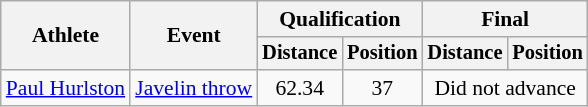<table class=wikitable style="font-size:90%; text-align:center">
<tr>
<th rowspan=2>Athlete</th>
<th rowspan=2>Event</th>
<th colspan=2>Qualification</th>
<th colspan=2>Final</th>
</tr>
<tr style=font-size:95%>
<th>Distance</th>
<th>Position</th>
<th>Distance</th>
<th>Position</th>
</tr>
<tr align=center>
<td align=left><a href='#'>Paul Hurlston</a></td>
<td align=left><a href='#'>Javelin throw</a></td>
<td>62.34</td>
<td>37</td>
<td colspan=2>Did not advance</td>
</tr>
</table>
